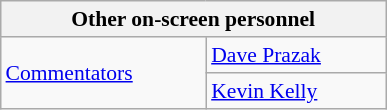<table align="right" class="wikitable" style="border:1px; font-size:90%; margin-left:1em;">
<tr>
<th colspan="2" width="250"><strong>Other on-screen personnel</strong></th>
</tr>
<tr>
<td rowspan=2><a href='#'>Commentators</a></td>
<td><a href='#'>Dave Prazak</a></td>
</tr>
<tr>
<td><a href='#'>Kevin Kelly</a></td>
</tr>
</table>
